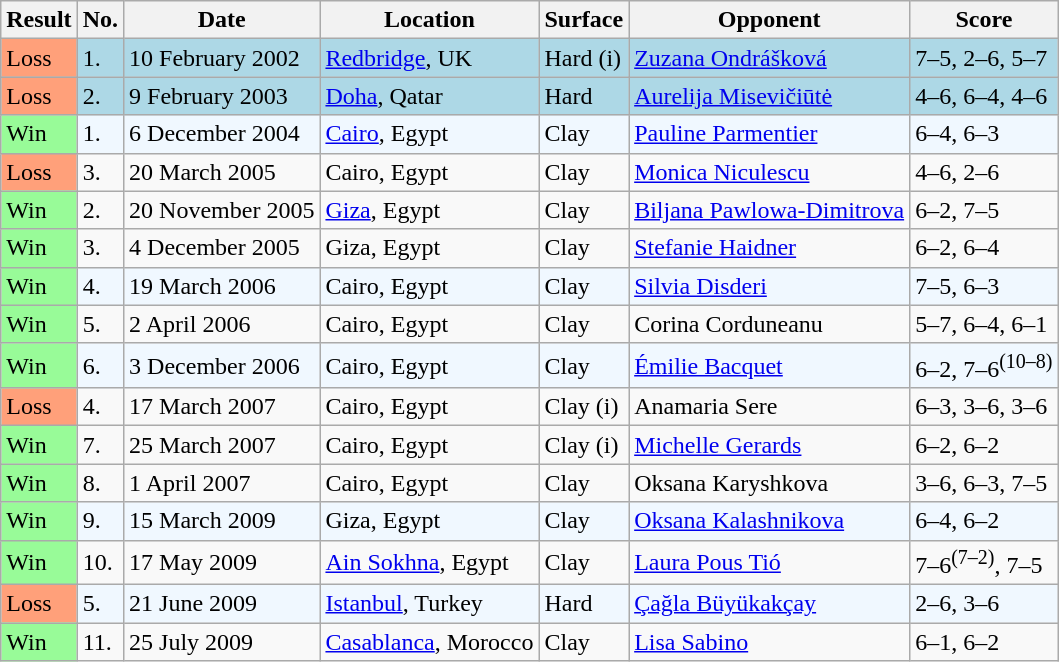<table class="sortable wikitable">
<tr>
<th>Result</th>
<th>No.</th>
<th>Date</th>
<th>Location</th>
<th>Surface</th>
<th>Opponent</th>
<th class="unsortable">Score</th>
</tr>
<tr style="background:lightblue;">
<td style="background:#ffa07a;">Loss</td>
<td>1.</td>
<td>10 February 2002</td>
<td><a href='#'>Redbridge</a>, UK</td>
<td>Hard (i)</td>
<td> <a href='#'>Zuzana Ondrášková</a></td>
<td>7–5, 2–6, 5–7</td>
</tr>
<tr style="background:lightblue;">
<td style="background:#ffa07a;">Loss</td>
<td>2.</td>
<td>9 February 2003</td>
<td><a href='#'>Doha</a>, Qatar</td>
<td>Hard</td>
<td> <a href='#'>Aurelija Misevičiūtė</a></td>
<td>4–6, 6–4, 4–6</td>
</tr>
<tr style="background:#f0f8ff;">
<td style="background:#98fb98;">Win</td>
<td>1.</td>
<td>6 December 2004</td>
<td><a href='#'>Cairo</a>, Egypt</td>
<td>Clay</td>
<td> <a href='#'>Pauline Parmentier</a></td>
<td>6–4, 6–3</td>
</tr>
<tr>
<td style="background:#ffa07a;">Loss</td>
<td>3.</td>
<td>20 March 2005</td>
<td>Cairo, Egypt</td>
<td>Clay</td>
<td> <a href='#'>Monica Niculescu</a></td>
<td>4–6, 2–6</td>
</tr>
<tr>
<td style="background:#98fb98;">Win</td>
<td>2.</td>
<td>20 November 2005</td>
<td><a href='#'>Giza</a>, Egypt</td>
<td>Clay</td>
<td> <a href='#'>Biljana Pawlowa-Dimitrova</a></td>
<td>6–2, 7–5</td>
</tr>
<tr>
<td style="background:#98fb98;">Win</td>
<td>3.</td>
<td>4 December 2005</td>
<td>Giza, Egypt</td>
<td>Clay</td>
<td> <a href='#'>Stefanie Haidner</a></td>
<td>6–2, 6–4</td>
</tr>
<tr style="background:#f0f8ff;">
<td style="background:#98fb98;">Win</td>
<td>4.</td>
<td>19 March 2006</td>
<td>Cairo, Egypt</td>
<td>Clay</td>
<td> <a href='#'>Silvia Disderi</a></td>
<td>7–5, 6–3</td>
</tr>
<tr>
<td style="background:#98fb98;">Win</td>
<td>5.</td>
<td>2 April 2006</td>
<td>Cairo, Egypt</td>
<td>Clay</td>
<td> Corina Corduneanu</td>
<td>5–7, 6–4, 6–1</td>
</tr>
<tr style="background:#f0f8ff;">
<td style="background:#98fb98;">Win</td>
<td>6.</td>
<td>3 December 2006</td>
<td>Cairo, Egypt</td>
<td>Clay</td>
<td> <a href='#'>Émilie Bacquet</a></td>
<td>6–2, 7–6<sup>(10–8)</sup></td>
</tr>
<tr>
<td style="background:#ffa07a;">Loss</td>
<td>4.</td>
<td>17 March 2007</td>
<td>Cairo, Egypt</td>
<td>Clay (i)</td>
<td> Anamaria Sere</td>
<td>6–3, 3–6, 3–6</td>
</tr>
<tr>
<td style="background:#98fb98;">Win</td>
<td>7.</td>
<td>25 March 2007</td>
<td>Cairo, Egypt</td>
<td>Clay (i)</td>
<td> <a href='#'>Michelle Gerards</a></td>
<td>6–2, 6–2</td>
</tr>
<tr>
<td style="background:#98fb98;">Win</td>
<td>8.</td>
<td>1 April 2007</td>
<td>Cairo, Egypt</td>
<td>Clay</td>
<td> Oksana Karyshkova</td>
<td>3–6, 6–3, 7–5</td>
</tr>
<tr style="background:#f0f8ff;">
<td style="background:#98fb98;">Win</td>
<td>9.</td>
<td>15 March 2009</td>
<td>Giza, Egypt</td>
<td>Clay</td>
<td> <a href='#'>Oksana Kalashnikova</a></td>
<td>6–4, 6–2</td>
</tr>
<tr>
<td style="background:#98fb98;">Win</td>
<td>10.</td>
<td>17 May 2009</td>
<td><a href='#'>Ain Sokhna</a>, Egypt</td>
<td>Clay</td>
<td> <a href='#'>Laura Pous Tió</a></td>
<td>7–6<sup>(7–2)</sup>, 7–5</td>
</tr>
<tr style="background:#f0f8ff;">
<td style="background:#ffa07a;">Loss</td>
<td>5.</td>
<td>21 June 2009</td>
<td><a href='#'>Istanbul</a>, Turkey</td>
<td>Hard</td>
<td> <a href='#'>Çağla Büyükakçay</a></td>
<td>2–6, 3–6</td>
</tr>
<tr>
<td style="background:#98fb98;">Win</td>
<td>11.</td>
<td>25 July 2009</td>
<td><a href='#'>Casablanca</a>, Morocco</td>
<td>Clay</td>
<td> <a href='#'>Lisa Sabino</a></td>
<td>6–1, 6–2</td>
</tr>
</table>
